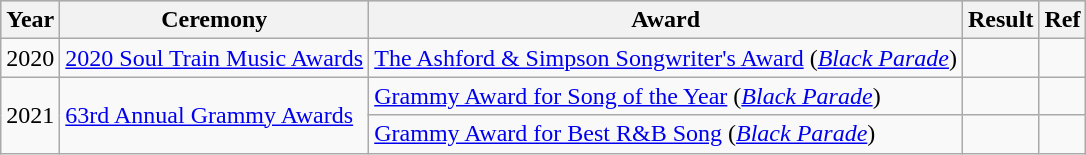<table class="wikitable">
<tr style="background:#ccc; text-align:center;">
<th scope="col">Year</th>
<th scope="col">Ceremony</th>
<th scope="col">Award</th>
<th scope="col">Result</th>
<th>Ref</th>
</tr>
<tr>
<td>2020</td>
<td><a href='#'>2020 Soul Train Music Awards</a></td>
<td><a href='#'>The Ashford & Simpson Songwriter's Award</a> (<em><a href='#'>Black Parade</a></em>)</td>
<td></td>
<td style="text-align:center;"></td>
</tr>
<tr>
<td rowspan="2">2021</td>
<td rowspan="2"><a href='#'>63rd Annual Grammy Awards</a></td>
<td><a href='#'>Grammy Award for Song of the Year</a> (<em><a href='#'>Black Parade</a></em>)</td>
<td></td>
<td style="text-align:center;"></td>
</tr>
<tr>
<td><a href='#'>Grammy Award for Best R&B Song</a> (<em><a href='#'>Black Parade</a></em>)</td>
<td></td>
<td style="text-align:center;"></td>
</tr>
</table>
